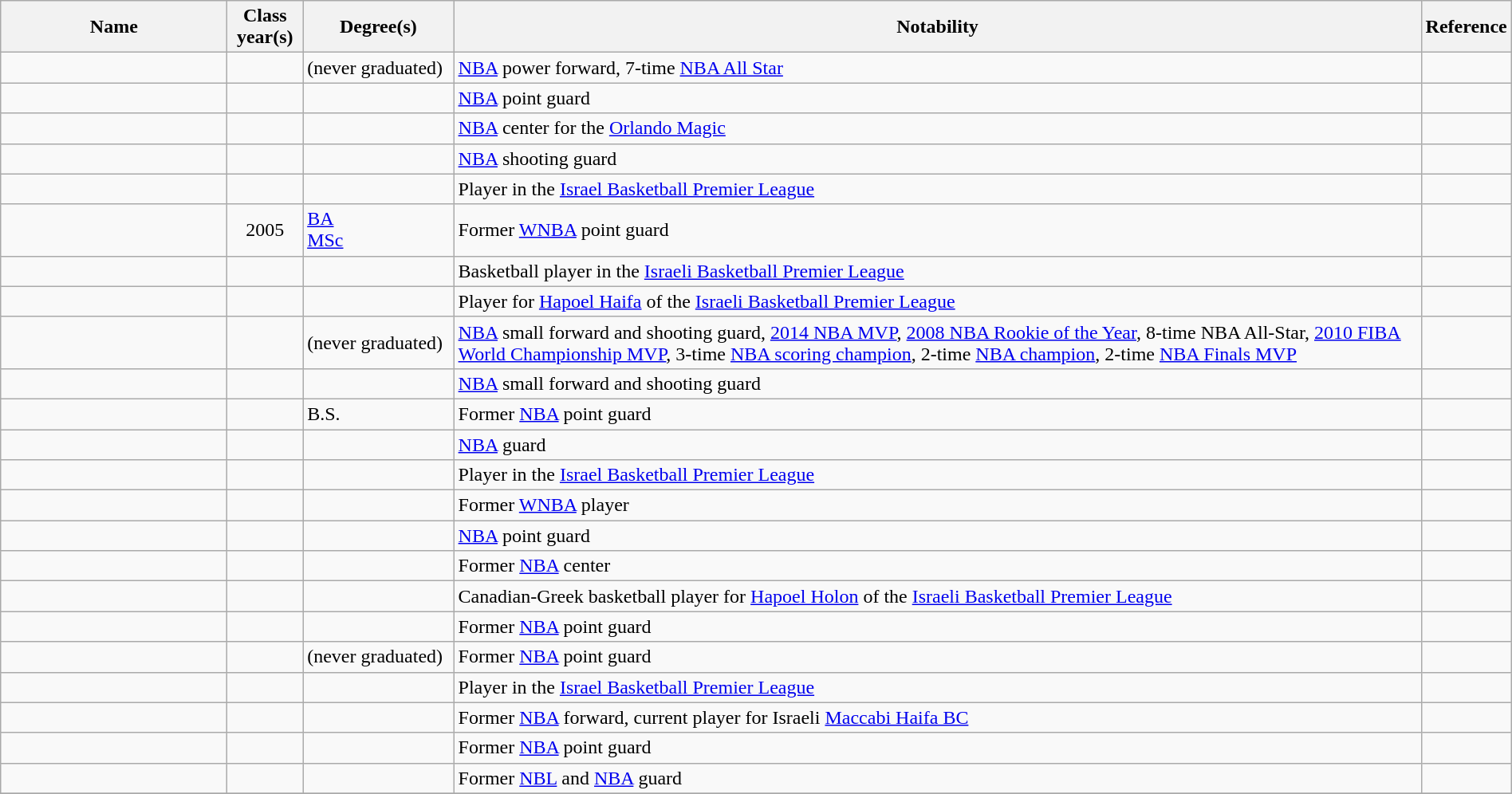<table class="wikitable sortable" style="width:100%">
<tr>
<th style="width:15%;">Name</th>
<th style="width:5%;">Class year(s)</th>
<th style="width:10%;">Degree(s)</th>
<th style="width:*;" class="unsortable">Notability</th>
<th style="width:5%;" class="unsortable">Reference</th>
</tr>
<tr>
<td></td>
<td style="text-align:center;"></td>
<td>(never graduated)</td>
<td><a href='#'>NBA</a> power forward, 7-time <a href='#'>NBA All Star</a></td>
<td style="text-align:center;"></td>
</tr>
<tr>
<td></td>
<td style="text-align:center;"></td>
<td></td>
<td><a href='#'>NBA</a> point guard</td>
<td style="text-align:center;"></td>
</tr>
<tr>
<td></td>
<td style="text-align:center;"></td>
<td></td>
<td><a href='#'>NBA</a> center for the <a href='#'>Orlando Magic</a></td>
<td style="text-align:center;"></td>
</tr>
<tr>
<td></td>
<td style="text-align:center;"></td>
<td></td>
<td><a href='#'>NBA</a> shooting guard</td>
<td style="text-align:center;"></td>
</tr>
<tr>
<td></td>
<td style="text-align:center;"></td>
<td></td>
<td>Player in the <a href='#'>Israel Basketball Premier League</a></td>
<td style="text-align:center;"></td>
</tr>
<tr>
<td></td>
<td style="text-align:center;">2005</td>
<td><a href='#'>BA</a><br><a href='#'>MSc</a></td>
<td>Former <a href='#'>WNBA</a> point guard</td>
<td style="text-align:center;"></td>
</tr>
<tr>
<td></td>
<td style="text-align:center;"></td>
<td></td>
<td>Basketball player in the <a href='#'>Israeli Basketball Premier League</a></td>
<td style="text-align:center;"></td>
</tr>
<tr>
<td></td>
<td></td>
<td></td>
<td>Player for <a href='#'>Hapoel Haifa</a> of the <a href='#'>Israeli Basketball Premier League</a></td>
<td style="text-align:center;"></td>
</tr>
<tr>
<td></td>
<td style="text-align:center;"></td>
<td>(never graduated)</td>
<td><a href='#'>NBA</a> small forward and shooting guard, <a href='#'>2014 NBA MVP</a>, <a href='#'>2008 NBA Rookie of the Year</a>, 8-time NBA All-Star, <a href='#'> 2010 FIBA World Championship MVP</a>, 3-time <a href='#'>NBA scoring champion</a>, 2-time <a href='#'>NBA champion</a>, 2-time <a href='#'>NBA Finals MVP</a></td>
<td style="text-align:center;"></td>
</tr>
<tr>
<td></td>
<td style="text-align:center;"></td>
<td></td>
<td><a href='#'>NBA</a> small forward and shooting guard</td>
<td style="text-align:center;"></td>
</tr>
<tr>
<td></td>
<td style="text-align:center;"></td>
<td>B.S.</td>
<td>Former <a href='#'>NBA</a> point guard</td>
<td style="text-align:center;"></td>
</tr>
<tr>
<td></td>
<td style="text-align:center;"></td>
<td></td>
<td><a href='#'>NBA</a> guard</td>
<td style="text-align:center;"></td>
</tr>
<tr>
<td></td>
<td style="text-align:center;"></td>
<td></td>
<td>Player in the <a href='#'>Israel Basketball Premier League</a></td>
<td style="text-align:center;"></td>
</tr>
<tr>
<td></td>
<td style="text-align:center;"></td>
<td></td>
<td>Former <a href='#'>WNBA</a> player</td>
<td style="text-align:center;"></td>
</tr>
<tr>
<td></td>
<td style="text-align:center;"></td>
<td></td>
<td><a href='#'>NBA</a> point guard</td>
<td style="text-align:center;"></td>
</tr>
<tr>
<td></td>
<td style="text-align:center;"></td>
<td></td>
<td>Former <a href='#'>NBA</a> center</td>
<td style="text-align:center;"></td>
</tr>
<tr>
<td></td>
<td style="text-align:center;"></td>
<td></td>
<td>Canadian-Greek basketball player for <a href='#'>Hapoel Holon</a> of the <a href='#'>Israeli Basketball Premier League</a></td>
<td style="text-align:center;"></td>
</tr>
<tr>
<td></td>
<td style="text-align:center;"></td>
<td></td>
<td>Former <a href='#'>NBA</a> point guard</td>
<td style="text-align:center;"></td>
</tr>
<tr>
<td></td>
<td style="text-align:center;"></td>
<td>(never graduated)</td>
<td>Former <a href='#'>NBA</a> point guard</td>
<td style="text-align:center;"></td>
</tr>
<tr>
<td></td>
<td style="text-align:center;"></td>
<td></td>
<td>Player in the <a href='#'>Israel Basketball Premier League</a></td>
<td style="text-align:center;"></td>
</tr>
<tr>
<td></td>
<td style="text-align:center;"></td>
<td></td>
<td>Former <a href='#'>NBA</a> forward, current player for Israeli <a href='#'>Maccabi Haifa BC</a></td>
<td style="text-align:center;"></td>
</tr>
<tr>
<td></td>
<td style="text-align:center;"></td>
<td></td>
<td>Former <a href='#'>NBA</a> point guard</td>
<td style="text-align:center;"></td>
</tr>
<tr>
<td></td>
<td style="text-align:center;"></td>
<td></td>
<td>Former <a href='#'>NBL</a> and <a href='#'>NBA</a> guard</td>
<td style="text-align:center;"></td>
</tr>
<tr>
</tr>
</table>
